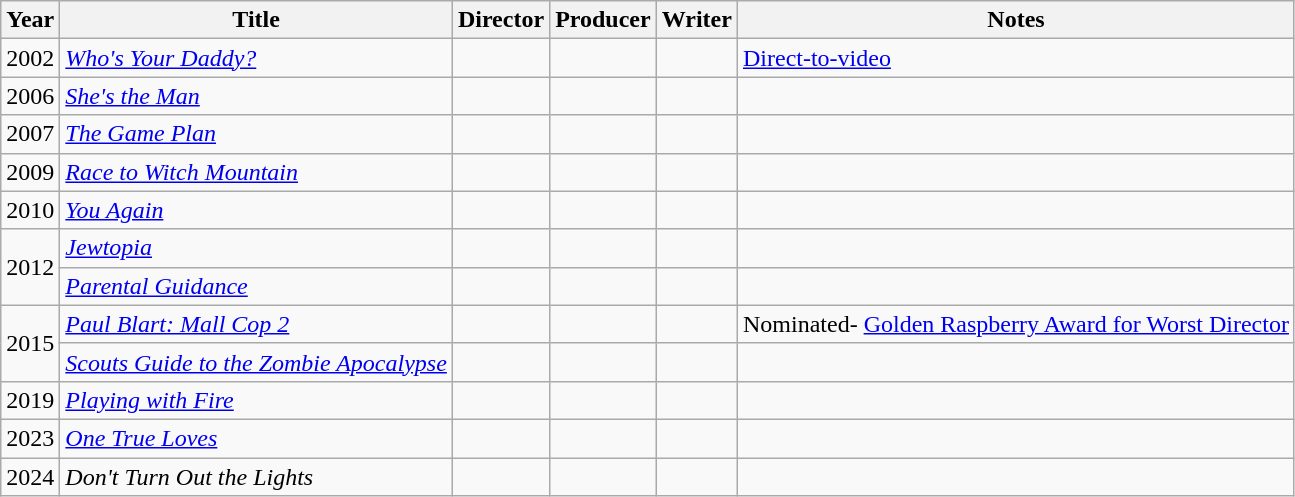<table class="wikitable">
<tr>
<th>Year</th>
<th>Title</th>
<th>Director</th>
<th>Producer</th>
<th>Writer</th>
<th>Notes</th>
</tr>
<tr>
<td>2002</td>
<td><em><a href='#'>Who's Your Daddy?</a></em></td>
<td></td>
<td></td>
<td></td>
<td><a href='#'>Direct-to-video</a></td>
</tr>
<tr>
<td>2006</td>
<td><em><a href='#'>She's the Man</a></em></td>
<td></td>
<td></td>
<td></td>
<td></td>
</tr>
<tr>
<td>2007</td>
<td><em><a href='#'>The Game Plan</a></em></td>
<td></td>
<td></td>
<td></td>
<td></td>
</tr>
<tr>
<td>2009</td>
<td><em><a href='#'>Race to Witch Mountain</a></em></td>
<td></td>
<td></td>
<td></td>
<td></td>
</tr>
<tr>
<td>2010</td>
<td><em><a href='#'>You Again</a></em></td>
<td></td>
<td></td>
<td></td>
<td></td>
</tr>
<tr>
<td rowspan=2>2012</td>
<td><em><a href='#'>Jewtopia</a></em></td>
<td></td>
<td></td>
<td></td>
<td></td>
</tr>
<tr>
<td><em><a href='#'>Parental Guidance</a></em></td>
<td></td>
<td></td>
<td></td>
<td></td>
</tr>
<tr>
<td rowspan=2>2015</td>
<td><em><a href='#'>Paul Blart: Mall Cop 2</a></em></td>
<td></td>
<td></td>
<td></td>
<td>Nominated- <a href='#'>Golden Raspberry Award for Worst Director</a></td>
</tr>
<tr>
<td><em><a href='#'>Scouts Guide to the Zombie Apocalypse</a></em></td>
<td></td>
<td></td>
<td></td>
<td></td>
</tr>
<tr>
<td>2019</td>
<td><em><a href='#'>Playing with Fire</a></em></td>
<td></td>
<td></td>
<td></td>
<td></td>
</tr>
<tr>
<td>2023</td>
<td><em><a href='#'>One True Loves</a></em></td>
<td></td>
<td></td>
<td></td>
<td></td>
</tr>
<tr>
<td>2024</td>
<td><em>Don't Turn Out the Lights</em></td>
<td></td>
<td></td>
<td></td>
<td></td>
</tr>
</table>
